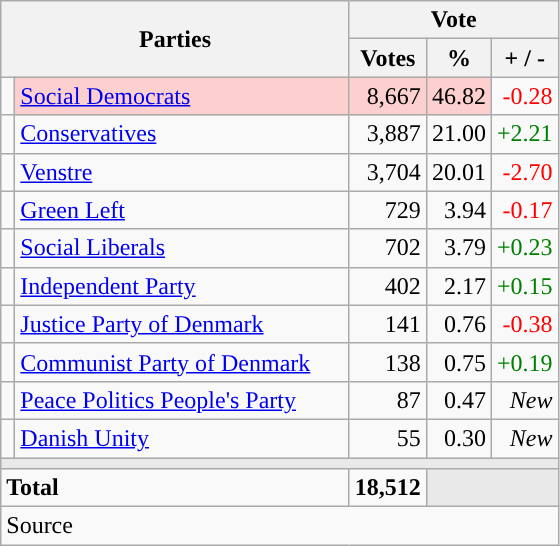<table class="wikitable" style="text-align:right;">
<tr>
<th style="text-align:centre;" rowspan="2" colspan="2" width="225">Parties</th>
<th colspan="3">Vote</th>
</tr>
<tr>
<th width="15">Votes</th>
<th width="15">%</th>
<th width="15">+ / -</th>
</tr>
<tr>
<td width="2" style="color:inherit;background:"></td>
<td bgcolor=#fbd0ce  align="left"><a href='#'>Social Democrats</a></td>
<td bgcolor=#fbd0ce>8,667</td>
<td bgcolor=#fbd0ce>46.82</td>
<td style=color:red;>-0.28</td>
</tr>
<tr>
<td width="2" style="color:inherit;background:"></td>
<td align="left"><a href='#'>Conservatives</a></td>
<td>3,887</td>
<td>21.00</td>
<td style=color:green;>+2.21</td>
</tr>
<tr>
<td width="2" style="color:inherit;background:"></td>
<td align="left"><a href='#'>Venstre</a></td>
<td>3,704</td>
<td>20.01</td>
<td style=color:red;>-2.70</td>
</tr>
<tr>
<td width="2" style="color:inherit;background:"></td>
<td align="left"><a href='#'>Green Left</a></td>
<td>729</td>
<td>3.94</td>
<td style=color:red;>-0.17</td>
</tr>
<tr>
<td width="2" style="color:inherit;background:"></td>
<td align="left"><a href='#'>Social Liberals</a></td>
<td>702</td>
<td>3.79</td>
<td style=color:green;>+0.23</td>
</tr>
<tr>
<td width="2" style="color:inherit;background:"></td>
<td align="left"><a href='#'>Independent Party</a></td>
<td>402</td>
<td>2.17</td>
<td style=color:green;>+0.15</td>
</tr>
<tr>
<td width="2" style="color:inherit;background:"></td>
<td align="left"><a href='#'>Justice Party of Denmark</a></td>
<td>141</td>
<td>0.76</td>
<td style=color:red;>-0.38</td>
</tr>
<tr>
<td width="2" style="color:inherit;background:"></td>
<td align="left"><a href='#'>Communist Party of Denmark</a></td>
<td>138</td>
<td>0.75</td>
<td style=color:green;>+0.19</td>
</tr>
<tr>
<td width="2" style="color:inherit;background:"></td>
<td align="left"><a href='#'>Peace Politics People's Party</a></td>
<td>87</td>
<td>0.47</td>
<td><em>New</em></td>
</tr>
<tr>
<td width="2" style="color:inherit;background:"></td>
<td align="left"><a href='#'>Danish Unity</a></td>
<td>55</td>
<td>0.30</td>
<td><em>New</em></td>
</tr>
<tr>
<td colspan="7" bgcolor="#E9E9E9"></td>
</tr>
<tr>
<td align="left" colspan="2"><strong>Total</strong></td>
<td><strong>18,512</strong></td>
<td bgcolor="#E9E9E9" colspan="2"></td>
</tr>
<tr>
<td align="left" colspan="6">Source</td>
</tr>
</table>
